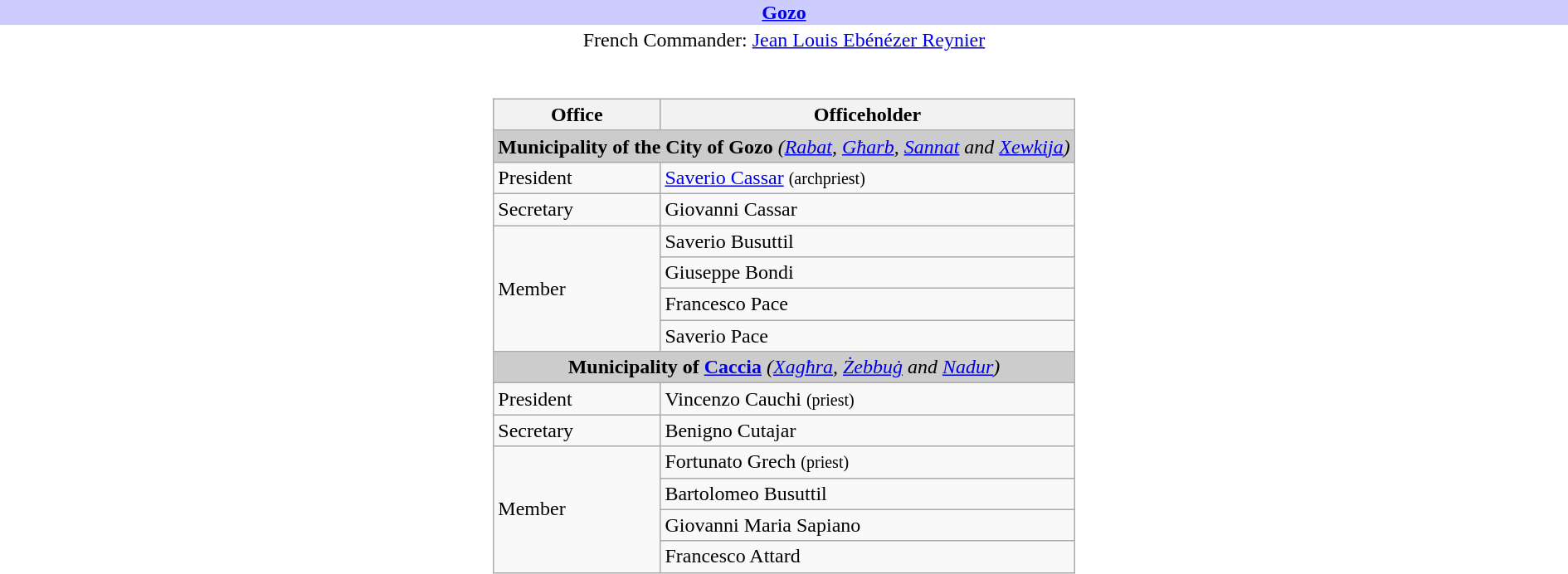<table class="toccolours collapsible collapsed" width=100% align="center">
<tr>
<th style="background:#ccccff;"><strong><a href='#'>Gozo</a></strong></th>
</tr>
<tr>
<td style="text-align:center;">French Commander: <a href='#'>Jean Louis Ebénézer Reynier</a></td>
</tr>
<tr>
<td><br><table class="wikitable"  style="margin:1em auto;">
<tr>
<th>Office</th>
<th>Officeholder</th>
</tr>
<tr>
<td style="background:#cccccc; text-align:center;" colspan="2"><strong>Municipality of the City of Gozo</strong> <em>(<a href='#'>Rabat</a>, <a href='#'>Għarb</a>, <a href='#'>Sannat</a> and <a href='#'>Xewkija</a>)</em></td>
</tr>
<tr>
<td>President</td>
<td><a href='#'>Saverio Cassar</a> <small>(archpriest)</small></td>
</tr>
<tr>
<td>Secretary</td>
<td>Giovanni Cassar</td>
</tr>
<tr>
<td rowspan="4">Member</td>
<td>Saverio Busuttil</td>
</tr>
<tr>
<td>Giuseppe Bondi</td>
</tr>
<tr>
<td>Francesco Pace</td>
</tr>
<tr>
<td>Saverio Pace</td>
</tr>
<tr>
<td style="background:#cccccc; text-align:center;" colspan="2"><strong>Municipality of <a href='#'>Caccia</a></strong> <em>(<a href='#'>Xagħra</a>, <a href='#'>Żebbuġ</a> and <a href='#'>Nadur</a>)</em></td>
</tr>
<tr>
<td>President</td>
<td>Vincenzo Cauchi <small>(priest)</small></td>
</tr>
<tr>
<td>Secretary</td>
<td>Benigno Cutajar</td>
</tr>
<tr>
<td rowspan="4">Member</td>
<td>Fortunato Grech <small>(priest)</small></td>
</tr>
<tr>
<td>Bartolomeo Busuttil</td>
</tr>
<tr>
<td>Giovanni Maria Sapiano</td>
</tr>
<tr>
<td>Francesco Attard</td>
</tr>
</table>
</td>
</tr>
</table>
